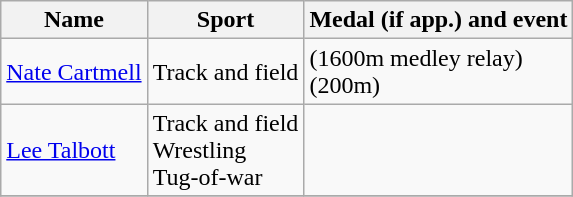<table class="wikitable">
<tr>
<th>Name</th>
<th>Sport</th>
<th>Medal (if app.) and event</th>
</tr>
<tr>
<td> <a href='#'>Nate Cartmell</a></td>
<td>Track and field</td>
<td> (1600m medley relay)<br>  (200m)</td>
</tr>
<tr>
<td> <a href='#'>Lee Talbott</a></td>
<td>Track and field <br> Wrestling <br> Tug-of-war</td>
<td></td>
</tr>
<tr>
</tr>
</table>
